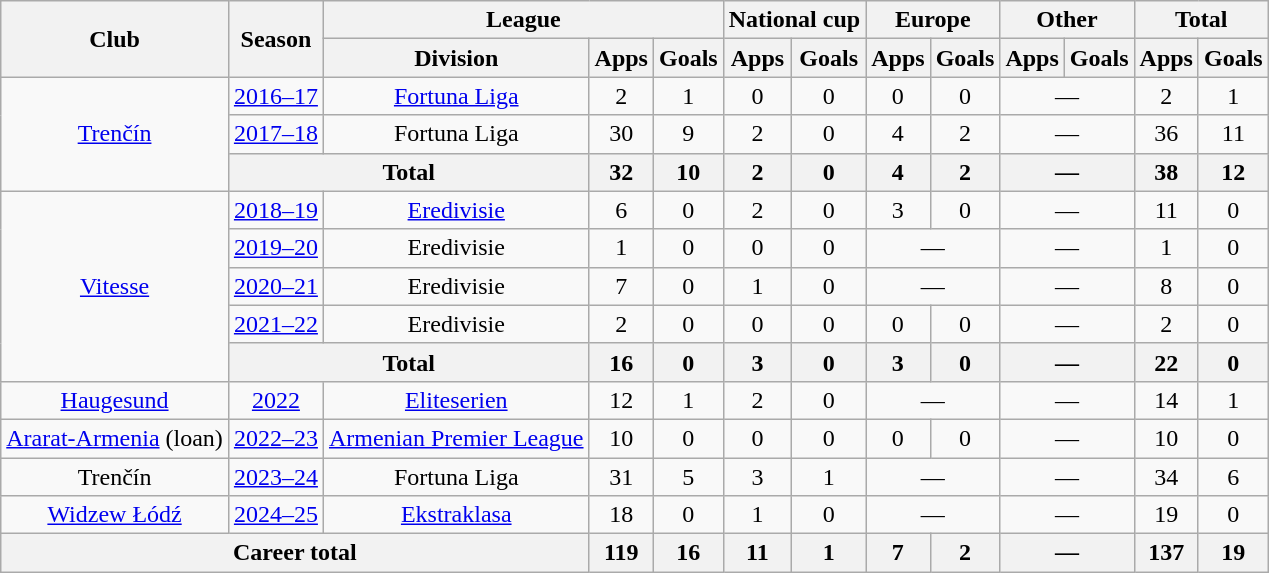<table class="wikitable" style="text-align:center">
<tr>
<th rowspan="2">Club</th>
<th rowspan="2">Season</th>
<th colspan="3">League</th>
<th colspan="2">National cup</th>
<th colspan="2">Europe</th>
<th colspan="2">Other</th>
<th colspan="2">Total</th>
</tr>
<tr>
<th>Division</th>
<th>Apps</th>
<th>Goals</th>
<th>Apps</th>
<th>Goals</th>
<th>Apps</th>
<th>Goals</th>
<th>Apps</th>
<th>Goals</th>
<th>Apps</th>
<th>Goals</th>
</tr>
<tr>
<td rowspan="3"><a href='#'>Trenčín</a></td>
<td><a href='#'>2016–17</a></td>
<td><a href='#'>Fortuna Liga</a></td>
<td>2</td>
<td>1</td>
<td>0</td>
<td>0</td>
<td>0</td>
<td>0</td>
<td colspan="2">—</td>
<td>2</td>
<td>1</td>
</tr>
<tr>
<td><a href='#'>2017–18</a></td>
<td>Fortuna Liga</td>
<td>30</td>
<td>9</td>
<td>2</td>
<td>0</td>
<td>4</td>
<td>2</td>
<td colspan="2">—</td>
<td>36</td>
<td>11</td>
</tr>
<tr>
<th colspan="2">Total</th>
<th>32</th>
<th>10</th>
<th>2</th>
<th>0</th>
<th>4</th>
<th>2</th>
<th colspan="2">—</th>
<th>38</th>
<th>12</th>
</tr>
<tr>
<td rowspan="5"><a href='#'>Vitesse</a></td>
<td><a href='#'>2018–19</a></td>
<td><a href='#'>Eredivisie</a></td>
<td>6</td>
<td>0</td>
<td>2</td>
<td>0</td>
<td>3</td>
<td>0</td>
<td colspan="2">—</td>
<td>11</td>
<td>0</td>
</tr>
<tr>
<td><a href='#'>2019–20</a></td>
<td>Eredivisie</td>
<td>1</td>
<td>0</td>
<td>0</td>
<td>0</td>
<td colspan="2">—</td>
<td colspan="2">—</td>
<td>1</td>
<td>0</td>
</tr>
<tr>
<td><a href='#'>2020–21</a></td>
<td>Eredivisie</td>
<td>7</td>
<td>0</td>
<td>1</td>
<td>0</td>
<td colspan="2">—</td>
<td colspan="2">—</td>
<td>8</td>
<td>0</td>
</tr>
<tr>
<td><a href='#'>2021–22</a></td>
<td>Eredivisie</td>
<td>2</td>
<td>0</td>
<td>0</td>
<td>0</td>
<td>0</td>
<td>0</td>
<td colspan="2">—</td>
<td>2</td>
<td>0</td>
</tr>
<tr>
<th colspan="2">Total</th>
<th>16</th>
<th>0</th>
<th>3</th>
<th>0</th>
<th>3</th>
<th>0</th>
<th colspan="2">—</th>
<th>22</th>
<th>0</th>
</tr>
<tr>
<td><a href='#'>Haugesund</a></td>
<td><a href='#'>2022</a></td>
<td><a href='#'>Eliteserien</a></td>
<td>12</td>
<td>1</td>
<td>2</td>
<td>0</td>
<td colspan="2">—</td>
<td colspan="2">—</td>
<td>14</td>
<td>1</td>
</tr>
<tr>
<td><a href='#'>Ararat-Armenia</a> (loan)</td>
<td><a href='#'>2022–23</a></td>
<td><a href='#'>Armenian Premier League</a></td>
<td>10</td>
<td>0</td>
<td>0</td>
<td>0</td>
<td>0</td>
<td>0</td>
<td colspan="2">—</td>
<td>10</td>
<td>0</td>
</tr>
<tr>
<td>Trenčín</td>
<td><a href='#'>2023–24</a></td>
<td>Fortuna Liga</td>
<td>31</td>
<td>5</td>
<td>3</td>
<td>1</td>
<td colspan="2">—</td>
<td colspan="2">—</td>
<td>34</td>
<td>6</td>
</tr>
<tr>
<td rowspan="1"><a href='#'>Widzew Łódź</a></td>
<td><a href='#'>2024–25</a></td>
<td><a href='#'>Ekstraklasa</a></td>
<td>18</td>
<td>0</td>
<td>1</td>
<td>0</td>
<td colspan="2">—</td>
<td colspan="2">—</td>
<td>19</td>
<td>0</td>
</tr>
<tr>
<th colspan="3">Career total</th>
<th>119</th>
<th>16</th>
<th>11</th>
<th>1</th>
<th>7</th>
<th>2</th>
<th colspan="2">—</th>
<th>137</th>
<th>19</th>
</tr>
</table>
